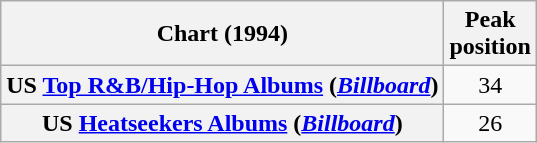<table class="wikitable sortable plainrowheaders" style="text-align:center">
<tr>
<th scope="col">Chart (1994)</th>
<th scope="col">Peak<br>position</th>
</tr>
<tr>
<th scope="row">US <a href='#'>Top R&B/Hip-Hop Albums</a> (<em><a href='#'>Billboard</a></em>)</th>
<td>34</td>
</tr>
<tr>
<th scope="row">US <a href='#'>Heatseekers Albums</a> (<em><a href='#'>Billboard</a></em>)</th>
<td>26</td>
</tr>
</table>
